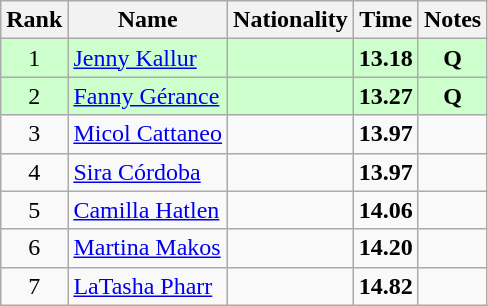<table class="wikitable sortable" style="text-align:center">
<tr>
<th>Rank</th>
<th>Name</th>
<th>Nationality</th>
<th>Time</th>
<th>Notes</th>
</tr>
<tr bgcolor=ccffcc>
<td>1</td>
<td align=left><a href='#'>Jenny Kallur</a></td>
<td align=left></td>
<td><strong>13.18</strong></td>
<td><strong>Q</strong></td>
</tr>
<tr bgcolor=ccffcc>
<td>2</td>
<td align=left><a href='#'>Fanny Gérance</a></td>
<td align=left></td>
<td><strong>13.27</strong></td>
<td><strong>Q</strong></td>
</tr>
<tr>
<td>3</td>
<td align=left><a href='#'>Micol Cattaneo</a></td>
<td align=left></td>
<td><strong>13.97</strong></td>
<td></td>
</tr>
<tr>
<td>4</td>
<td align=left><a href='#'>Sira Córdoba</a></td>
<td align=left></td>
<td><strong>13.97</strong></td>
<td></td>
</tr>
<tr>
<td>5</td>
<td align=left><a href='#'>Camilla Hatlen</a></td>
<td align=left></td>
<td><strong>14.06</strong></td>
<td></td>
</tr>
<tr>
<td>6</td>
<td align=left><a href='#'>Martina Makos</a></td>
<td align=left></td>
<td><strong>14.20</strong></td>
<td></td>
</tr>
<tr>
<td>7</td>
<td align=left><a href='#'>LaTasha Pharr</a></td>
<td align=left></td>
<td><strong>14.82</strong></td>
<td></td>
</tr>
</table>
